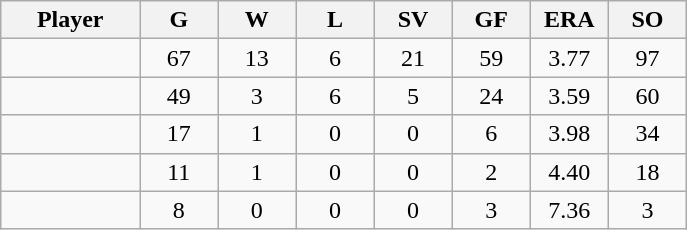<table class="wikitable sortable">
<tr>
<th bgcolor="#DDDDFF" width="16%">Player</th>
<th bgcolor="#DDDDFF" width="9%">G</th>
<th bgcolor="#DDDDFF" width="9%">W</th>
<th bgcolor="#DDDDFF" width="9%">L</th>
<th bgcolor="#DDDDFF" width="9%">SV</th>
<th bgcolor="#DDDDFF" width="9%">GF</th>
<th bgcolor="#DDDDFF" width="9%">ERA</th>
<th bgcolor="#DDDDFF" width="9%">SO</th>
</tr>
<tr align="center">
<td></td>
<td>67</td>
<td>13</td>
<td>6</td>
<td>21</td>
<td>59</td>
<td>3.77</td>
<td>97</td>
</tr>
<tr align="center">
<td></td>
<td>49</td>
<td>3</td>
<td>6</td>
<td>5</td>
<td>24</td>
<td>3.59</td>
<td>60</td>
</tr>
<tr align="center">
<td></td>
<td>17</td>
<td>1</td>
<td>0</td>
<td>0</td>
<td>6</td>
<td>3.98</td>
<td>34</td>
</tr>
<tr align="center">
<td></td>
<td>11</td>
<td>1</td>
<td>0</td>
<td>0</td>
<td>2</td>
<td>4.40</td>
<td>18</td>
</tr>
<tr align="center">
<td></td>
<td>8</td>
<td>0</td>
<td>0</td>
<td>0</td>
<td>3</td>
<td>7.36</td>
<td>3</td>
</tr>
</table>
